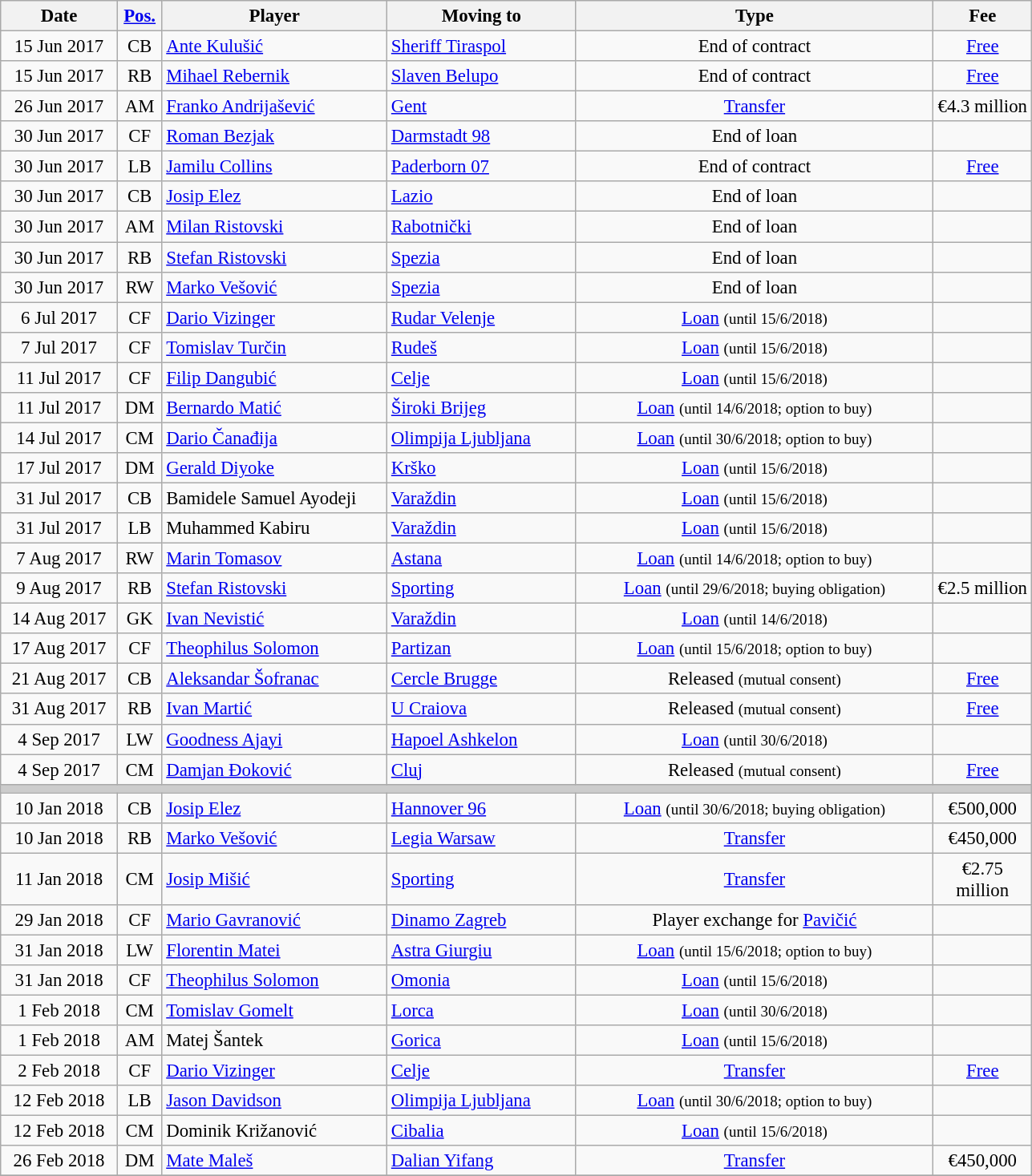<table class="wikitable" style="font-size: 95%; text-align: center;">
<tr>
<th width=90>Date</th>
<th width=30><a href='#'>Pos.</a></th>
<th width=180>Player</th>
<th width=150>Moving to</th>
<th width=290>Type</th>
<th width=75>Fee</th>
</tr>
<tr>
<td>15 Jun 2017</td>
<td>CB</td>
<td style="text-align:left;"> <a href='#'>Ante Kulušić</a></td>
<td style="text-align:left;"> <a href='#'>Sheriff Tiraspol</a></td>
<td>End of contract</td>
<td><a href='#'>Free</a></td>
</tr>
<tr>
<td>15 Jun 2017</td>
<td>RB</td>
<td style="text-align:left;"> <a href='#'>Mihael Rebernik</a></td>
<td style="text-align:left;"> <a href='#'>Slaven Belupo</a></td>
<td>End of contract</td>
<td><a href='#'>Free</a></td>
</tr>
<tr>
<td>26 Jun 2017</td>
<td>AM</td>
<td style="text-align:left;"> <a href='#'>Franko Andrijašević</a></td>
<td style="text-align:left;"> <a href='#'>Gent</a></td>
<td><a href='#'>Transfer</a></td>
<td>€4.3 million</td>
</tr>
<tr>
<td>30 Jun 2017</td>
<td>CF</td>
<td style="text-align:left;"> <a href='#'>Roman Bezjak</a></td>
<td style="text-align:left;"> <a href='#'>Darmstadt 98</a></td>
<td>End of loan</td>
<td></td>
</tr>
<tr>
<td>30 Jun 2017</td>
<td>LB</td>
<td style="text-align:left;"> <a href='#'>Jamilu Collins</a></td>
<td style="text-align:left;"> <a href='#'>Paderborn 07</a></td>
<td>End of contract</td>
<td><a href='#'>Free</a></td>
</tr>
<tr>
<td>30 Jun 2017</td>
<td>CB</td>
<td style="text-align:left;"> <a href='#'>Josip Elez</a></td>
<td style="text-align:left;"> <a href='#'>Lazio</a></td>
<td>End of loan</td>
<td></td>
</tr>
<tr>
<td>30 Jun 2017</td>
<td>AM</td>
<td style="text-align:left;"> <a href='#'>Milan Ristovski</a></td>
<td style="text-align:left;"> <a href='#'>Rabotnički</a></td>
<td>End of loan</td>
<td></td>
</tr>
<tr>
<td>30 Jun 2017</td>
<td>RB</td>
<td style="text-align:left;"> <a href='#'>Stefan Ristovski</a></td>
<td style="text-align:left;"> <a href='#'>Spezia</a></td>
<td>End of loan</td>
<td></td>
</tr>
<tr>
<td>30 Jun 2017</td>
<td>RW</td>
<td style="text-align:left;"> <a href='#'>Marko Vešović</a></td>
<td style="text-align:left;"> <a href='#'>Spezia</a></td>
<td>End of loan</td>
<td></td>
</tr>
<tr>
<td>6 Jul 2017</td>
<td>CF</td>
<td style="text-align:left;"> <a href='#'>Dario Vizinger</a></td>
<td style="text-align:left;"> <a href='#'>Rudar Velenje</a></td>
<td><a href='#'>Loan</a> <small>(until 15/6/2018)</small></td>
<td></td>
</tr>
<tr>
<td>7 Jul 2017</td>
<td>CF</td>
<td style="text-align:left;"> <a href='#'>Tomislav Turčin</a></td>
<td style="text-align:left;"> <a href='#'>Rudeš</a></td>
<td><a href='#'>Loan</a> <small>(until 15/6/2018)</small></td>
<td></td>
</tr>
<tr>
<td>11 Jul 2017</td>
<td>CF</td>
<td style="text-align:left;"> <a href='#'>Filip Dangubić</a></td>
<td style="text-align:left;"> <a href='#'>Celje</a></td>
<td><a href='#'>Loan</a> <small>(until 15/6/2018)</small></td>
<td></td>
</tr>
<tr>
<td>11 Jul 2017</td>
<td>DM</td>
<td style="text-align:left;"> <a href='#'>Bernardo Matić</a></td>
<td style="text-align:left;"> <a href='#'>Široki Brijeg</a></td>
<td><a href='#'>Loan</a> <small>(until 14/6/2018; option to buy)</small></td>
<td></td>
</tr>
<tr>
<td>14 Jul 2017</td>
<td>CM</td>
<td style="text-align:left;"> <a href='#'>Dario Čanađija</a></td>
<td style="text-align:left;"> <a href='#'>Olimpija Ljubljana</a></td>
<td><a href='#'>Loan</a> <small>(until 30/6/2018; option to buy)</small></td>
<td></td>
</tr>
<tr>
<td>17 Jul 2017</td>
<td>DM</td>
<td style="text-align:left;"> <a href='#'>Gerald Diyoke</a></td>
<td style="text-align:left;"> <a href='#'>Krško</a></td>
<td><a href='#'>Loan</a> <small>(until 15/6/2018)</small></td>
<td></td>
</tr>
<tr>
<td>31 Jul 2017</td>
<td>CB</td>
<td style="text-align:left;"> Bamidele Samuel Ayodeji</td>
<td style="text-align:left;"> <a href='#'>Varaždin</a></td>
<td><a href='#'>Loan</a> <small>(until 15/6/2018)</small></td>
<td></td>
</tr>
<tr>
<td>31 Jul 2017</td>
<td>LB</td>
<td style="text-align:left;"> Muhammed Kabiru</td>
<td style="text-align:left;"> <a href='#'>Varaždin</a></td>
<td><a href='#'>Loan</a> <small>(until 15/6/2018)</small></td>
<td></td>
</tr>
<tr>
<td>7 Aug 2017</td>
<td>RW</td>
<td style="text-align:left;"> <a href='#'>Marin Tomasov</a></td>
<td style="text-align:left;"> <a href='#'>Astana</a></td>
<td><a href='#'>Loan</a> <small>(until 14/6/2018; option to buy)</small></td>
<td></td>
</tr>
<tr>
<td>9 Aug 2017</td>
<td>RB</td>
<td style="text-align:left;"> <a href='#'>Stefan Ristovski</a></td>
<td style="text-align:left;"> <a href='#'>Sporting</a></td>
<td><a href='#'>Loan</a> <small>(until 29/6/2018; buying obligation)</small></td>
<td>€2.5 million</td>
</tr>
<tr>
<td>14 Aug 2017</td>
<td>GK</td>
<td style="text-align:left;"> <a href='#'>Ivan Nevistić</a></td>
<td style="text-align:left;"> <a href='#'>Varaždin</a></td>
<td><a href='#'>Loan</a> <small>(until 14/6/2018)</small></td>
<td></td>
</tr>
<tr>
<td>17 Aug 2017</td>
<td>CF</td>
<td style="text-align:left;"> <a href='#'>Theophilus Solomon</a></td>
<td style="text-align:left;"> <a href='#'>Partizan</a></td>
<td><a href='#'>Loan</a> <small>(until 15/6/2018; option to buy)</small></td>
<td></td>
</tr>
<tr>
<td>21 Aug 2017</td>
<td>CB</td>
<td style="text-align:left;"> <a href='#'>Aleksandar Šofranac</a></td>
<td style="text-align:left;"> <a href='#'>Cercle Brugge</a></td>
<td>Released <small>(mutual consent)</small></td>
<td><a href='#'>Free</a></td>
</tr>
<tr>
<td>31 Aug 2017</td>
<td>RB</td>
<td style="text-align:left;"> <a href='#'>Ivan Martić</a></td>
<td style="text-align:left;"> <a href='#'>U Craiova</a></td>
<td>Released <small>(mutual consent)</small></td>
<td><a href='#'>Free</a></td>
</tr>
<tr>
<td>4 Sep 2017</td>
<td>LW</td>
<td style="text-align:left;"> <a href='#'>Goodness Ajayi</a></td>
<td style="text-align:left;"> <a href='#'>Hapoel Ashkelon</a></td>
<td><a href='#'>Loan</a> <small>(until 30/6/2018)</small></td>
<td></td>
</tr>
<tr>
<td>4 Sep 2017</td>
<td>CM</td>
<td style="text-align:left;"> <a href='#'>Damjan Đoković</a></td>
<td style="text-align:left;"> <a href='#'>Cluj</a></td>
<td>Released <small>(mutual consent)</small></td>
<td><a href='#'>Free</a></td>
</tr>
<tr style="color:#CCCCCC;background-color:#CCCCCC">
<td colspan="6"></td>
</tr>
<tr>
<td>10 Jan 2018</td>
<td>CB</td>
<td style="text-align:left;"> <a href='#'>Josip Elez</a></td>
<td style="text-align:left;"> <a href='#'>Hannover 96</a></td>
<td><a href='#'>Loan</a> <small>(until 30/6/2018; buying obligation)</small></td>
<td>€500,000</td>
</tr>
<tr>
<td>10 Jan 2018</td>
<td>RB</td>
<td style="text-align:left;"> <a href='#'>Marko Vešović</a></td>
<td style="text-align:left;"> <a href='#'>Legia Warsaw</a></td>
<td><a href='#'>Transfer</a></td>
<td>€450,000</td>
</tr>
<tr>
<td>11 Jan 2018</td>
<td>CM</td>
<td style="text-align:left;"> <a href='#'>Josip Mišić</a></td>
<td style="text-align:left;"> <a href='#'>Sporting</a></td>
<td><a href='#'>Transfer</a></td>
<td>€2.75 million</td>
</tr>
<tr>
<td>29 Jan 2018</td>
<td>CF</td>
<td style="text-align:left;"> <a href='#'>Mario Gavranović</a></td>
<td style="text-align:left;"> <a href='#'>Dinamo Zagreb</a></td>
<td>Player exchange for <a href='#'>Pavičić</a></td>
<td></td>
</tr>
<tr>
<td>31 Jan 2018</td>
<td>LW</td>
<td style="text-align:left;"> <a href='#'>Florentin Matei</a></td>
<td style="text-align:left;"> <a href='#'>Astra Giurgiu</a></td>
<td><a href='#'>Loan</a> <small>(until 15/6/2018; option to buy)</small></td>
<td></td>
</tr>
<tr>
<td>31 Jan 2018</td>
<td>CF</td>
<td style="text-align:left;"> <a href='#'>Theophilus Solomon</a></td>
<td style="text-align:left;"> <a href='#'>Omonia</a></td>
<td><a href='#'>Loan</a> <small>(until 15/6/2018)</small></td>
<td></td>
</tr>
<tr>
<td>1 Feb 2018</td>
<td>CM</td>
<td style="text-align:left;"> <a href='#'>Tomislav Gomelt</a></td>
<td style="text-align:left;"> <a href='#'>Lorca</a></td>
<td><a href='#'>Loan</a> <small>(until 30/6/2018)</small></td>
<td></td>
</tr>
<tr>
<td>1 Feb 2018</td>
<td>AM</td>
<td style="text-align:left;"> Matej Šantek</td>
<td style="text-align:left;"> <a href='#'>Gorica</a></td>
<td><a href='#'>Loan</a> <small>(until 15/6/2018)</small></td>
<td></td>
</tr>
<tr>
<td>2 Feb 2018</td>
<td>CF</td>
<td style="text-align:left;"> <a href='#'>Dario Vizinger</a></td>
<td style="text-align:left;"> <a href='#'>Celje</a></td>
<td><a href='#'>Transfer</a></td>
<td><a href='#'>Free</a></td>
</tr>
<tr>
<td>12 Feb 2018</td>
<td>LB</td>
<td style="text-align:left;"> <a href='#'>Jason Davidson</a></td>
<td style="text-align:left;"> <a href='#'>Olimpija Ljubljana</a></td>
<td><a href='#'>Loan</a> <small>(until 30/6/2018; option to buy)</small></td>
<td></td>
</tr>
<tr>
<td>12 Feb 2018</td>
<td>CM</td>
<td style="text-align:left;"> Dominik Križanović</td>
<td style="text-align:left;"> <a href='#'>Cibalia</a></td>
<td><a href='#'>Loan</a> <small>(until 15/6/2018)</small></td>
<td></td>
</tr>
<tr>
<td>26 Feb 2018</td>
<td>DM</td>
<td style="text-align:left;"> <a href='#'>Mate Maleš</a></td>
<td style="text-align:left;"> <a href='#'>Dalian Yifang</a></td>
<td><a href='#'>Transfer</a></td>
<td>€450,000</td>
</tr>
<tr>
</tr>
</table>
